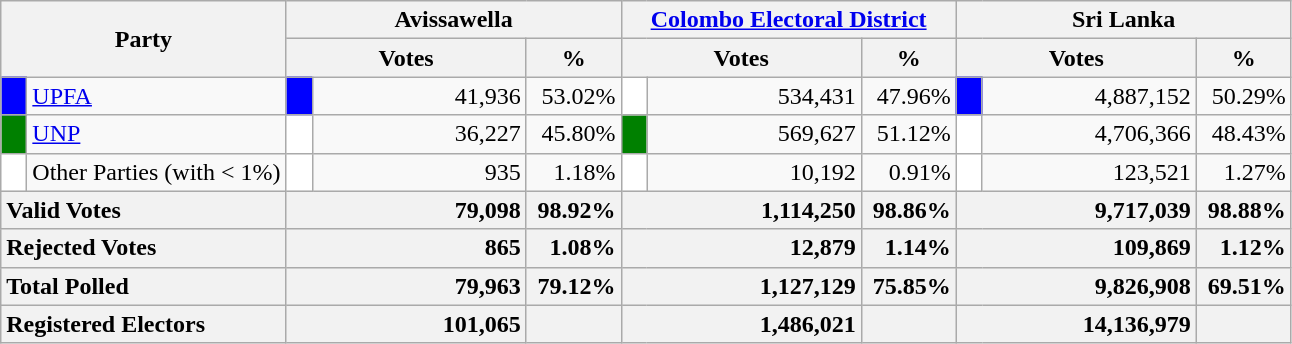<table class="wikitable">
<tr>
<th colspan="2" width="144px"rowspan="2">Party</th>
<th colspan="3" width="216px">Avissawella</th>
<th colspan="3" width="216px"><a href='#'>Colombo Electoral District</a></th>
<th colspan="3" width="216px">Sri Lanka</th>
</tr>
<tr>
<th colspan="2" width="144px">Votes</th>
<th>%</th>
<th colspan="2" width="144px">Votes</th>
<th>%</th>
<th colspan="2" width="144px">Votes</th>
<th>%</th>
</tr>
<tr>
<td style="background-color:blue;" width="10px"></td>
<td style="text-align:left;"><a href='#'>UPFA</a></td>
<td style="background-color:blue;" width="10px"></td>
<td style="text-align:right;">41,936</td>
<td style="text-align:right;">53.02%</td>
<td style="background-color:white;" width="10px"></td>
<td style="text-align:right;">534,431</td>
<td style="text-align:right;">47.96%</td>
<td style="background-color:blue;" width="10px"></td>
<td style="text-align:right;">4,887,152</td>
<td style="text-align:right;">50.29%</td>
</tr>
<tr>
<td style="background-color:green;" width="10px"></td>
<td style="text-align:left;"><a href='#'>UNP</a></td>
<td style="background-color:white;" width="10px"></td>
<td style="text-align:right;">36,227</td>
<td style="text-align:right;">45.80%</td>
<td style="background-color:green;" width="10px"></td>
<td style="text-align:right;">569,627</td>
<td style="text-align:right;">51.12%</td>
<td style="background-color:white;" width="10px"></td>
<td style="text-align:right;">4,706,366</td>
<td style="text-align:right;">48.43%</td>
</tr>
<tr>
<td style="background-color:white;" width="10px"></td>
<td style="text-align:left;">Other Parties (with < 1%)</td>
<td style="background-color:white;" width="10px"></td>
<td style="text-align:right;">935</td>
<td style="text-align:right;">1.18%</td>
<td style="background-color:white;" width="10px"></td>
<td style="text-align:right;">10,192</td>
<td style="text-align:right;">0.91%</td>
<td style="background-color:white;" width="10px"></td>
<td style="text-align:right;">123,521</td>
<td style="text-align:right;">1.27%</td>
</tr>
<tr>
<th colspan="2" width="144px"style="text-align:left;">Valid Votes</th>
<th style="text-align:right;"colspan="2" width="144px">79,098</th>
<th style="text-align:right;">98.92%</th>
<th style="text-align:right;"colspan="2" width="144px">1,114,250</th>
<th style="text-align:right;">98.86%</th>
<th style="text-align:right;"colspan="2" width="144px">9,717,039</th>
<th style="text-align:right;">98.88%</th>
</tr>
<tr>
<th colspan="2" width="144px"style="text-align:left;">Rejected Votes</th>
<th style="text-align:right;"colspan="2" width="144px">865</th>
<th style="text-align:right;">1.08%</th>
<th style="text-align:right;"colspan="2" width="144px">12,879</th>
<th style="text-align:right;">1.14%</th>
<th style="text-align:right;"colspan="2" width="144px">109,869</th>
<th style="text-align:right;">1.12%</th>
</tr>
<tr>
<th colspan="2" width="144px"style="text-align:left;">Total Polled</th>
<th style="text-align:right;"colspan="2" width="144px">79,963</th>
<th style="text-align:right;">79.12%</th>
<th style="text-align:right;"colspan="2" width="144px">1,127,129</th>
<th style="text-align:right;">75.85%</th>
<th style="text-align:right;"colspan="2" width="144px">9,826,908</th>
<th style="text-align:right;">69.51%</th>
</tr>
<tr>
<th colspan="2" width="144px"style="text-align:left;">Registered Electors</th>
<th style="text-align:right;"colspan="2" width="144px">101,065</th>
<th></th>
<th style="text-align:right;"colspan="2" width="144px">1,486,021</th>
<th></th>
<th style="text-align:right;"colspan="2" width="144px">14,136,979</th>
<th></th>
</tr>
</table>
